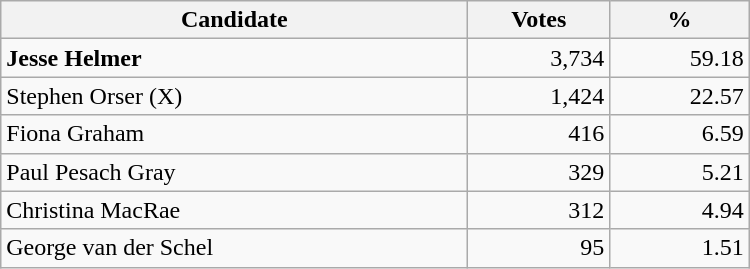<table style="width:500px;" class="wikitable">
<tr>
<th align="center">Candidate</th>
<th align="center">Votes</th>
<th align="center">%</th>
</tr>
<tr>
<td align="left"><strong>Jesse Helmer</strong></td>
<td align="right">3,734</td>
<td align="right">59.18</td>
</tr>
<tr>
<td align="left">Stephen Orser (X)</td>
<td align="right">1,424</td>
<td align="right">22.57</td>
</tr>
<tr>
<td align="left">Fiona Graham</td>
<td align="right">416</td>
<td align="right">6.59</td>
</tr>
<tr>
<td align="left">Paul Pesach Gray</td>
<td align="right">329</td>
<td align="right">5.21</td>
</tr>
<tr>
<td align="left">Christina MacRae</td>
<td align="right">312</td>
<td align="right">4.94</td>
</tr>
<tr>
<td align="left">George van der Schel</td>
<td align="right">95</td>
<td align="right">1.51</td>
</tr>
</table>
